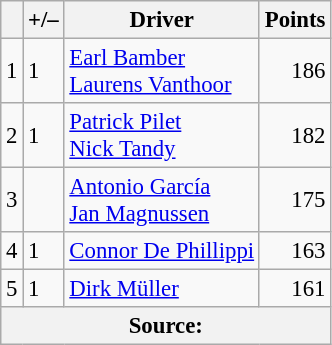<table class="wikitable" style="font-size: 95%;">
<tr>
<th scope="col"></th>
<th scope="col">+/–</th>
<th scope="col">Driver</th>
<th scope="col">Points</th>
</tr>
<tr>
<td align=center>1</td>
<td align="left"> 1</td>
<td> <a href='#'>Earl Bamber</a><br> <a href='#'>Laurens Vanthoor</a></td>
<td align=right>186</td>
</tr>
<tr>
<td align=center>2</td>
<td align="left"> 1</td>
<td> <a href='#'>Patrick Pilet</a><br> <a href='#'>Nick Tandy</a></td>
<td align=right>182</td>
</tr>
<tr>
<td align=center>3</td>
<td align="left"></td>
<td> <a href='#'>Antonio García</a><br> <a href='#'>Jan Magnussen</a></td>
<td align=right>175</td>
</tr>
<tr>
<td align=center>4</td>
<td align="left"> 1</td>
<td> <a href='#'>Connor De Phillippi</a></td>
<td align=right>163</td>
</tr>
<tr>
<td align=center>5</td>
<td align="left"> 1</td>
<td> <a href='#'>Dirk Müller</a></td>
<td align=right>161</td>
</tr>
<tr>
<th colspan=5>Source:</th>
</tr>
</table>
